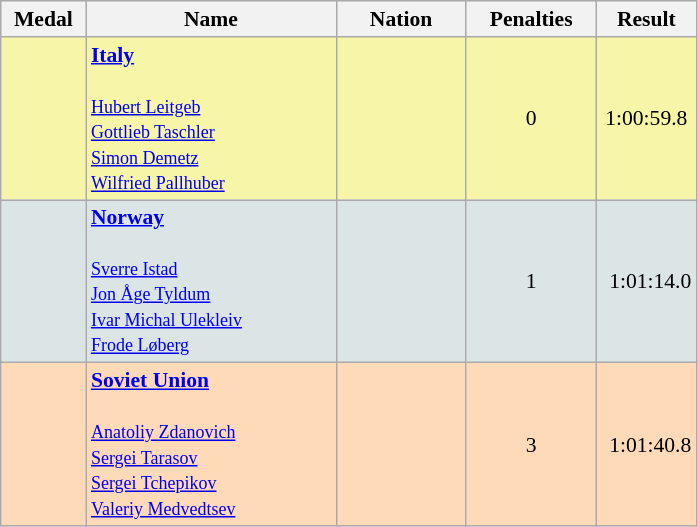<table class=wikitable style="border:1px solid #AAAAAA;font-size:90%">
<tr bgcolor="#E4E4E4">
<th style="border-bottom:1px solid #AAAAAA" width=50>Medal</th>
<th style="border-bottom:1px solid #AAAAAA" width=160>Name</th>
<th style="border-bottom:1px solid #AAAAAA" width=80>Nation</th>
<th style="border-bottom:1px solid #AAAAAA" width=80>Penalties</th>
<th style="border-bottom:1px solid #AAAAAA" width=60>Result</th>
</tr>
<tr bgcolor="#F7F6A8">
<td align="center"></td>
<td><strong><a href='#'>Italy</a></strong><br><br><small><a href='#'>Hubert Leitgeb</a><br><a href='#'>Gottlieb Taschler</a><br><a href='#'>Simon Demetz</a><br><a href='#'>Wilfried Pallhuber</a></small></td>
<td></td>
<td align="center">0</td>
<td align="center">1:00:59.8</td>
</tr>
<tr bgcolor="#DCE5E5">
<td align="center"></td>
<td><strong><a href='#'>Norway</a></strong><br><br><small><a href='#'>Sverre Istad</a><br><a href='#'>Jon Åge Tyldum</a><br><a href='#'>Ivar Michal Ulekleiv</a><br><a href='#'>Frode Løberg</a></small></td>
<td></td>
<td align="center">1</td>
<td align="right">1:01:14.0</td>
</tr>
<tr bgcolor="#FFDAB9">
<td align="center"></td>
<td><strong><a href='#'>Soviet Union</a></strong><br><br><small><a href='#'>Anatoliy Zdanovich</a><br><a href='#'>Sergei Tarasov</a><br><a href='#'>Sergei Tchepikov</a><br><a href='#'>Valeriy Medvedtsev</a></small></td>
<td></td>
<td align="center">3</td>
<td align="right">1:01:40.8</td>
</tr>
</table>
